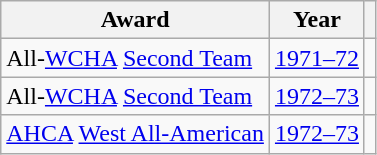<table class="wikitable">
<tr>
<th>Award</th>
<th>Year</th>
<th></th>
</tr>
<tr>
<td>All-<a href='#'>WCHA</a> <a href='#'>Second Team</a></td>
<td><a href='#'>1971–72</a></td>
<td></td>
</tr>
<tr>
<td>All-<a href='#'>WCHA</a> <a href='#'>Second Team</a></td>
<td><a href='#'>1972–73</a></td>
<td></td>
</tr>
<tr>
<td><a href='#'>AHCA</a> <a href='#'>West All-American</a></td>
<td><a href='#'>1972–73</a></td>
<td></td>
</tr>
</table>
